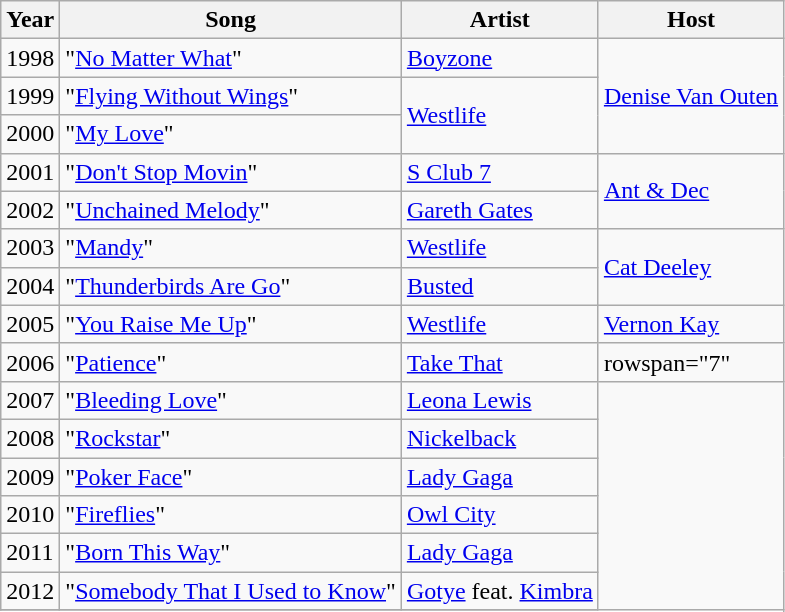<table class="wikitable">
<tr>
<th>Year</th>
<th>Song</th>
<th>Artist</th>
<th>Host</th>
</tr>
<tr>
<td>1998</td>
<td>"<a href='#'>No Matter What</a>"</td>
<td><a href='#'>Boyzone</a></td>
<td rowspan="3"><a href='#'>Denise Van Outen</a></td>
</tr>
<tr>
<td>1999</td>
<td>"<a href='#'>Flying Without Wings</a>"</td>
<td rowspan="2"><a href='#'>Westlife</a></td>
</tr>
<tr>
<td>2000</td>
<td>"<a href='#'>My Love</a>"</td>
</tr>
<tr>
<td>2001</td>
<td>"<a href='#'>Don't Stop Movin</a>"</td>
<td><a href='#'>S Club 7</a></td>
<td rowspan="2"><a href='#'>Ant & Dec</a></td>
</tr>
<tr>
<td>2002</td>
<td>"<a href='#'>Unchained Melody</a>"</td>
<td><a href='#'>Gareth Gates</a></td>
</tr>
<tr>
<td>2003</td>
<td>"<a href='#'>Mandy</a>"</td>
<td><a href='#'>Westlife</a></td>
<td rowspan="2"><a href='#'>Cat Deeley</a></td>
</tr>
<tr>
<td>2004</td>
<td>"<a href='#'>Thunderbirds Are Go</a>"</td>
<td><a href='#'>Busted</a></td>
</tr>
<tr>
<td>2005</td>
<td>"<a href='#'>You Raise Me Up</a>"</td>
<td><a href='#'>Westlife</a></td>
<td><a href='#'>Vernon Kay</a></td>
</tr>
<tr>
<td>2006</td>
<td>"<a href='#'>Patience</a>"</td>
<td><a href='#'>Take That</a></td>
<td>rowspan="7" </td>
</tr>
<tr>
<td>2007</td>
<td>"<a href='#'>Bleeding Love</a>"</td>
<td><a href='#'>Leona Lewis</a></td>
</tr>
<tr>
<td>2008</td>
<td>"<a href='#'>Rockstar</a>"</td>
<td><a href='#'>Nickelback</a></td>
</tr>
<tr>
<td>2009</td>
<td>"<a href='#'>Poker Face</a>"</td>
<td><a href='#'>Lady Gaga</a></td>
</tr>
<tr>
<td>2010</td>
<td>"<a href='#'>Fireflies</a>"</td>
<td><a href='#'>Owl City</a></td>
</tr>
<tr>
<td>2011</td>
<td>"<a href='#'>Born This Way</a>"</td>
<td><a href='#'>Lady Gaga</a></td>
</tr>
<tr>
<td>2012</td>
<td>"<a href='#'>Somebody That I Used to Know</a>"</td>
<td><a href='#'>Gotye</a> feat. <a href='#'>Kimbra</a></td>
</tr>
<tr>
</tr>
</table>
